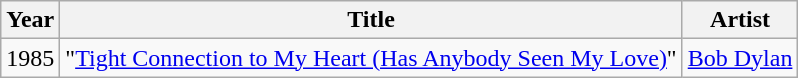<table class="wikitable">
<tr>
<th>Year</th>
<th>Title</th>
<th>Artist</th>
</tr>
<tr>
<td>1985</td>
<td>"<a href='#'>Tight Connection to My Heart (Has Anybody Seen My Love)</a>"</td>
<td><a href='#'>Bob Dylan</a></td>
</tr>
</table>
